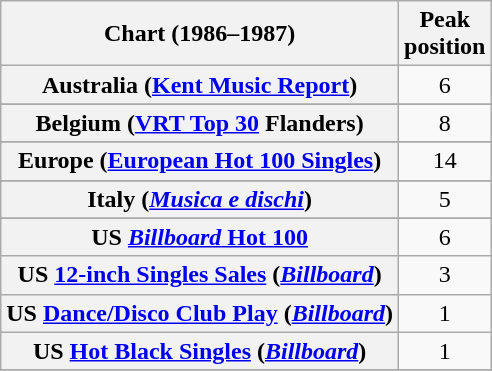<table class="wikitable sortable plainrowheaders" style="text-align:center">
<tr>
<th scope="col">Chart (1986–1987)</th>
<th scope="col">Peak<br>position</th>
</tr>
<tr>
<th scope="row">Australia (<a href='#'>Kent Music Report</a>)</th>
<td>6</td>
</tr>
<tr>
</tr>
<tr>
</tr>
<tr>
<th scope="row">Belgium (<a href='#'>VRT Top 30</a> Flanders)</th>
<td>8</td>
</tr>
<tr>
</tr>
<tr>
<th scope="row">Europe (<a href='#'>European Hot 100 Singles</a>)</th>
<td>14</td>
</tr>
<tr>
</tr>
<tr>
<th scope="row">Italy (<em><a href='#'>Musica e dischi</a></em>)</th>
<td>5</td>
</tr>
<tr>
</tr>
<tr>
</tr>
<tr>
</tr>
<tr>
</tr>
<tr>
</tr>
<tr>
<th scope="row">US <a href='#'><em>Billboard</em> Hot 100</a></th>
<td>6</td>
</tr>
<tr>
<th scope="row">US <a href='#'>12-inch Singles Sales</a> (<em><a href='#'>Billboard</a></em>)</th>
<td>3</td>
</tr>
<tr>
<th scope="row">US <a href='#'>Dance/Disco Club Play</a> (<em><a href='#'>Billboard</a></em>)</th>
<td>1</td>
</tr>
<tr>
<th scope="row">US <a href='#'>Hot Black Singles</a> (<em><a href='#'>Billboard</a></em>)</th>
<td>1</td>
</tr>
<tr>
</tr>
</table>
